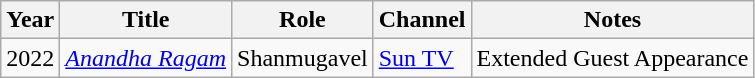<table class="wikitable sortable">
<tr>
<th>Year</th>
<th>Title</th>
<th>Role</th>
<th>Channel</th>
<th class="unsortable">Notes</th>
</tr>
<tr>
<td>2022</td>
<td><em><a href='#'>Anandha Ragam</a></em></td>
<td>Shanmugavel</td>
<td><a href='#'>Sun TV</a></td>
<td>Extended Guest Appearance</td>
</tr>
</table>
